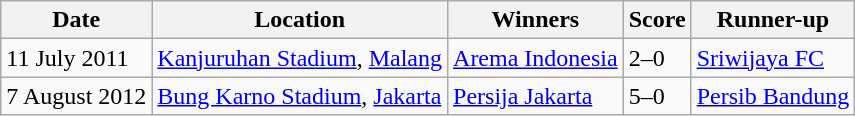<table class="wikitable">
<tr>
<th>Date</th>
<th>Location</th>
<th>Winners</th>
<th>Score</th>
<th>Runner-up</th>
</tr>
<tr>
<td>11 July 2011</td>
<td><a href='#'>Kanjuruhan Stadium</a>, <a href='#'>Malang</a></td>
<td><a href='#'>Arema Indonesia</a></td>
<td>2–0</td>
<td><a href='#'>Sriwijaya FC</a></td>
</tr>
<tr>
<td>7 August 2012</td>
<td><a href='#'>Bung Karno Stadium</a>, <a href='#'>Jakarta</a></td>
<td><a href='#'>Persija Jakarta</a></td>
<td>5–0</td>
<td><a href='#'>Persib Bandung</a></td>
</tr>
</table>
